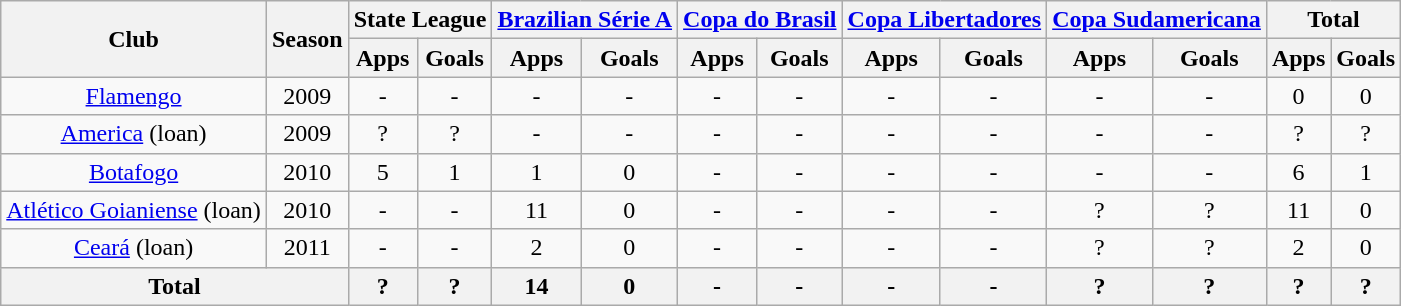<table class="wikitable" style="text-align: center;">
<tr>
<th rowspan="2">Club</th>
<th rowspan="2">Season</th>
<th colspan="2">State League</th>
<th colspan="2"><a href='#'>Brazilian Série A</a></th>
<th colspan="2"><a href='#'>Copa do Brasil</a></th>
<th colspan="2"><a href='#'>Copa Libertadores</a></th>
<th colspan="2"><a href='#'>Copa Sudamericana</a></th>
<th colspan="2">Total</th>
</tr>
<tr>
<th>Apps</th>
<th>Goals</th>
<th>Apps</th>
<th>Goals</th>
<th>Apps</th>
<th>Goals</th>
<th>Apps</th>
<th>Goals</th>
<th>Apps</th>
<th>Goals</th>
<th>Apps</th>
<th>Goals</th>
</tr>
<tr>
<td rowspan="1" valign="center"><a href='#'>Flamengo</a></td>
<td>2009</td>
<td>-</td>
<td>-</td>
<td>-</td>
<td>-</td>
<td>-</td>
<td>-</td>
<td>-</td>
<td>-</td>
<td>-</td>
<td>-</td>
<td>0</td>
<td>0</td>
</tr>
<tr>
<td rowspan="1" valign="center"><a href='#'>America</a> (loan)</td>
<td>2009</td>
<td>?</td>
<td>?</td>
<td>-</td>
<td>-</td>
<td>-</td>
<td>-</td>
<td>-</td>
<td>-</td>
<td>-</td>
<td>-</td>
<td>?</td>
<td>?</td>
</tr>
<tr>
<td rowspan="1" valign="center"><a href='#'>Botafogo</a></td>
<td>2010</td>
<td>5</td>
<td>1</td>
<td>1</td>
<td>0</td>
<td>-</td>
<td>-</td>
<td>-</td>
<td>-</td>
<td>-</td>
<td>-</td>
<td>6</td>
<td>1</td>
</tr>
<tr>
<td rowspan="1" valign="center"><a href='#'>Atlético Goianiense</a> (loan)</td>
<td>2010</td>
<td>-</td>
<td>-</td>
<td>11</td>
<td>0</td>
<td>-</td>
<td>-</td>
<td>-</td>
<td>-</td>
<td>?</td>
<td>?</td>
<td>11</td>
<td>0</td>
</tr>
<tr>
<td rowspan="1" valign="center"><a href='#'>Ceará</a> (loan)</td>
<td>2011</td>
<td>-</td>
<td>-</td>
<td>2</td>
<td>0</td>
<td>-</td>
<td>-</td>
<td>-</td>
<td>-</td>
<td>?</td>
<td>?</td>
<td>2</td>
<td>0</td>
</tr>
<tr>
<th colspan="2"><strong>Total</strong></th>
<th>?</th>
<th>?</th>
<th>14</th>
<th>0</th>
<th>-</th>
<th>-</th>
<th>-</th>
<th>-</th>
<th>?</th>
<th>?</th>
<th>?</th>
<th>?</th>
</tr>
</table>
